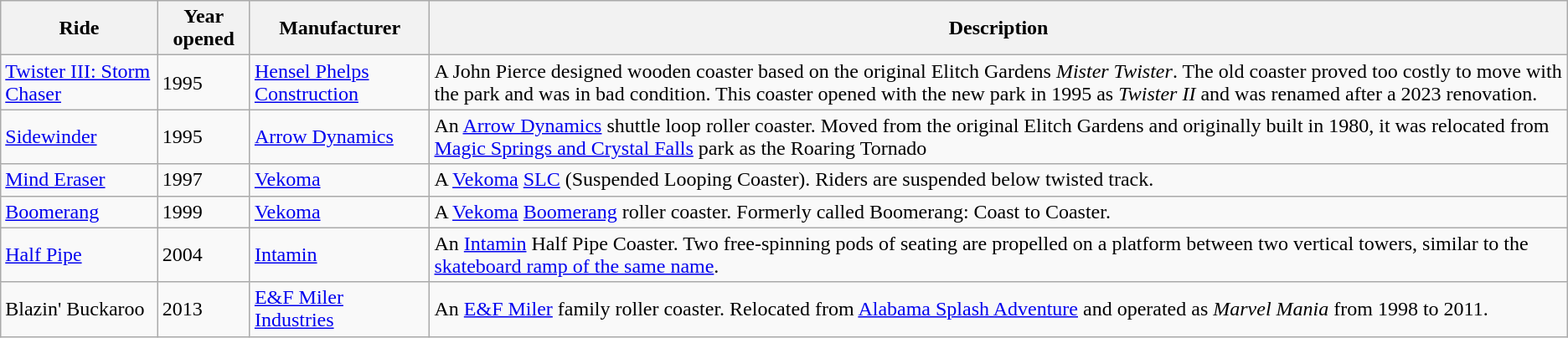<table class="wikitable sortable">
<tr>
<th>Ride</th>
<th>Year opened</th>
<th>Manufacturer</th>
<th>Description</th>
</tr>
<tr>
<td><a href='#'>Twister III: Storm Chaser</a></td>
<td>1995</td>
<td><a href='#'>Hensel Phelps Construction</a></td>
<td>A John Pierce designed wooden coaster based on the original Elitch Gardens <em>Mister Twister</em>. The old coaster proved too costly to move with the park and was in bad condition. This coaster opened with the new park in 1995 as <em>Twister II</em> and was renamed after a 2023 renovation.</td>
</tr>
<tr>
<td><a href='#'>Sidewinder</a></td>
<td>1995</td>
<td><a href='#'>Arrow Dynamics</a></td>
<td>An <a href='#'>Arrow Dynamics</a> shuttle loop roller coaster. Moved from the original Elitch Gardens and originally built in 1980, it was relocated from <a href='#'>Magic Springs and Crystal Falls</a> park as the Roaring Tornado</td>
</tr>
<tr>
<td><a href='#'>Mind Eraser</a></td>
<td>1997</td>
<td><a href='#'>Vekoma</a></td>
<td>A <a href='#'>Vekoma</a> <a href='#'>SLC</a> (Suspended Looping Coaster). Riders are suspended below twisted track.</td>
</tr>
<tr>
<td><a href='#'>Boomerang</a></td>
<td>1999</td>
<td><a href='#'>Vekoma</a></td>
<td>A <a href='#'>Vekoma</a> <a href='#'>Boomerang</a> roller coaster. Formerly called Boomerang: Coast to Coaster.</td>
</tr>
<tr>
<td><a href='#'>Half Pipe</a></td>
<td>2004</td>
<td><a href='#'>Intamin</a></td>
<td>An <a href='#'>Intamin</a> Half Pipe Coaster. Two free-spinning pods of seating are propelled on a platform between two vertical towers, similar to the <a href='#'>skateboard ramp of the same name</a>.</td>
</tr>
<tr>
<td>Blazin' Buckaroo</td>
<td>2013</td>
<td><a href='#'>E&F Miler Industries</a></td>
<td>An <a href='#'>E&F Miler</a> family roller coaster. Relocated from <a href='#'>Alabama Splash Adventure</a> and operated as <em>Marvel Mania</em> from 1998 to 2011.</td>
</tr>
</table>
